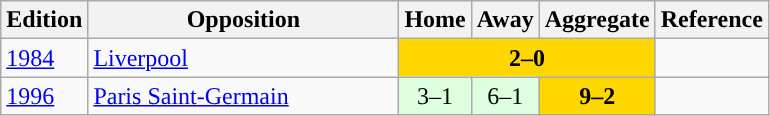<table class="wikitable">
<tr>
<th>Edition</th>
<th width=200>Opposition</th>
<th>Home</th>
<th>Away</th>
<th>Aggregate</th>
<th>Reference</th>
</tr>
<tr>
<td><a href='#'>1984</a></td>
<td> <a href='#'>Liverpool</a></td>
<td bgcolor=Gold colspan="3" style="text-align:center;"><strong>2–0</strong></td>
<td></td>
</tr>
<tr>
<td><a href='#'>1996</a></td>
<td> <a href='#'>Paris Saint-Germain</a></td>
<td style="text-align:center; background:#dfd;">3–1</td>
<td style="text-align:center; background:#dfd;">6–1</td>
<td bgcolor=Gold style="text-align:center;"><strong>9–2</strong></td>
<td></td>
</tr>
</table>
